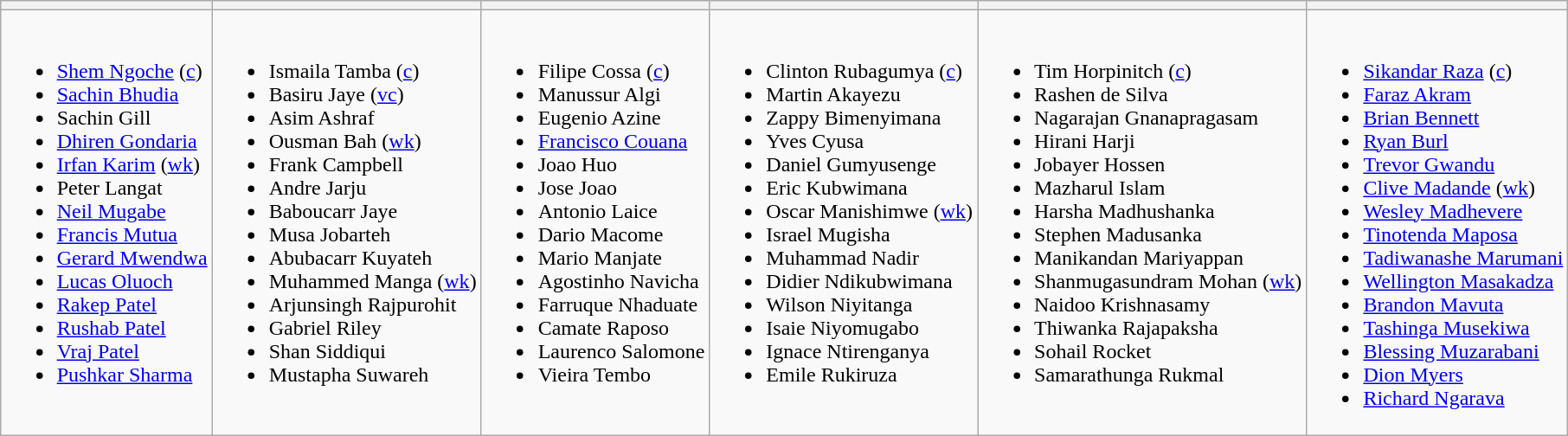<table class="wikitable" style="text-align:left; margin:auto">
<tr>
<th></th>
<th></th>
<th></th>
<th></th>
<th></th>
<th></th>
</tr>
<tr>
<td valign=top><br><ul><li><a href='#'>Shem Ngoche</a> (<a href='#'>c</a>)</li><li><a href='#'>Sachin Bhudia</a></li><li>Sachin Gill</li><li><a href='#'>Dhiren Gondaria</a></li><li><a href='#'>Irfan Karim</a> (<a href='#'>wk</a>)</li><li>Peter Langat</li><li><a href='#'>Neil Mugabe</a></li><li><a href='#'>Francis Mutua</a></li><li><a href='#'>Gerard Mwendwa</a></li><li><a href='#'>Lucas Oluoch</a></li><li><a href='#'>Rakep Patel</a></li><li><a href='#'>Rushab Patel</a></li><li><a href='#'>Vraj Patel</a></li><li><a href='#'>Pushkar Sharma</a></li></ul></td>
<td valign=top><br><ul><li>Ismaila Tamba (<a href='#'>c</a>)</li><li>Basiru Jaye (<a href='#'>vc</a>)</li><li>Asim Ashraf</li><li>Ousman Bah (<a href='#'>wk</a>)</li><li>Frank Campbell</li><li>Andre Jarju</li><li>Baboucarr Jaye</li><li>Musa Jobarteh</li><li>Abubacarr Kuyateh</li><li>Muhammed Manga (<a href='#'>wk</a>)</li><li>Arjunsingh Rajpurohit</li><li>Gabriel Riley</li><li>Shan Siddiqui</li><li>Mustapha Suwareh</li></ul></td>
<td valign=top><br><ul><li>Filipe Cossa (<a href='#'>c</a>)</li><li>Manussur Algi</li><li>Eugenio Azine</li><li><a href='#'>Francisco Couana</a></li><li>Joao Huo</li><li>Jose Joao</li><li>Antonio Laice</li><li>Dario Macome</li><li>Mario Manjate</li><li>Agostinho Navicha</li><li>Farruque Nhaduate</li><li>Camate Raposo</li><li>Laurenco Salomone</li><li>Vieira Tembo</li></ul></td>
<td valign=top><br><ul><li>Clinton Rubagumya (<a href='#'>c</a>)</li><li>Martin Akayezu</li><li>Zappy Bimenyimana</li><li>Yves Cyusa</li><li>Daniel Gumyusenge</li><li>Eric Kubwimana</li><li>Oscar Manishimwe (<a href='#'>wk</a>)</li><li>Israel Mugisha</li><li>Muhammad Nadir</li><li>Didier Ndikubwimana</li><li>Wilson Niyitanga</li><li>Isaie Niyomugabo</li><li>Ignace Ntirenganya</li><li>Emile Rukiruza</li></ul></td>
<td valign=top><br><ul><li>Tim Horpinitch (<a href='#'>c</a>)</li><li>Rashen de Silva</li><li>Nagarajan Gnanapragasam</li><li>Hirani Harji</li><li>Jobayer Hossen</li><li>Mazharul Islam</li><li>Harsha Madhushanka</li><li>Stephen Madusanka</li><li>Manikandan Mariyappan</li><li>Shanmugasundram Mohan (<a href='#'>wk</a>)</li><li>Naidoo Krishnasamy</li><li>Thiwanka Rajapaksha</li><li>Sohail Rocket</li><li>Samarathunga Rukmal</li></ul></td>
<td valign=top><br><ul><li><a href='#'>Sikandar Raza</a> (<a href='#'>c</a>)</li><li><a href='#'>Faraz Akram</a></li><li><a href='#'>Brian Bennett</a></li><li><a href='#'>Ryan Burl</a></li><li><a href='#'>Trevor Gwandu</a></li><li><a href='#'>Clive Madande</a> (<a href='#'>wk</a>)</li><li><a href='#'>Wesley Madhevere</a></li><li><a href='#'>Tinotenda Maposa</a></li><li><a href='#'>Tadiwanashe Marumani</a></li><li><a href='#'>Wellington Masakadza</a></li><li><a href='#'>Brandon Mavuta</a></li><li><a href='#'>Tashinga Musekiwa</a></li><li><a href='#'>Blessing Muzarabani</a></li><li><a href='#'>Dion Myers</a></li><li><a href='#'>Richard Ngarava</a></li></ul></td>
</tr>
</table>
